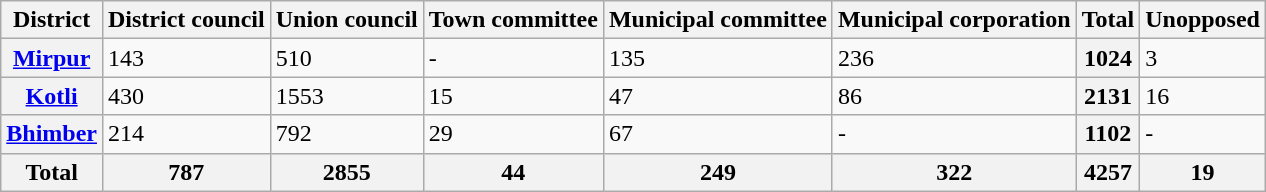<table class="wikitable">
<tr>
<th>District</th>
<th>District council</th>
<th>Union council</th>
<th>Town committee</th>
<th>Municipal committee</th>
<th>Municipal corporation</th>
<th>Total</th>
<th>Unopposed</th>
</tr>
<tr>
<th><a href='#'>Mirpur</a></th>
<td>143</td>
<td>510</td>
<td>-</td>
<td>135</td>
<td>236</td>
<th>1024</th>
<td>3</td>
</tr>
<tr>
<th><a href='#'>Kotli</a></th>
<td>430</td>
<td>1553</td>
<td>15</td>
<td>47</td>
<td>86</td>
<th>2131</th>
<td>16</td>
</tr>
<tr>
<th><a href='#'>Bhimber</a></th>
<td>214</td>
<td>792</td>
<td>29</td>
<td>67</td>
<td>-</td>
<th>1102</th>
<td>-</td>
</tr>
<tr>
<th>Total</th>
<th>787</th>
<th>2855</th>
<th>44</th>
<th>249</th>
<th>322</th>
<th>4257</th>
<th>19</th>
</tr>
</table>
